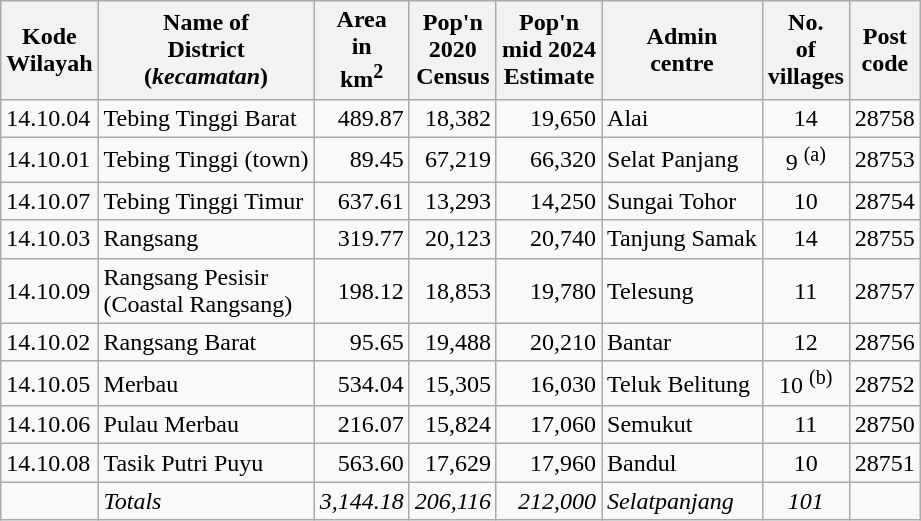<table class="sortable wikitable">
<tr>
<th>Kode <br>Wilayah</th>
<th>Name of<br>District<br>(<em>kecamatan</em>)</th>
<th>Area <br>in<br> km<sup>2</sup></th>
<th>Pop'n<br>2020<br>Census</th>
<th>Pop'n<br>mid 2024<br>Estimate</th>
<th>Admin <br> centre</th>
<th>No. <br>of<br>villages</th>
<th>Post<br>code</th>
</tr>
<tr>
<td>14.10.04</td>
<td>Tebing Tinggi Barat </td>
<td align="right">489.87</td>
<td align="right">18,382</td>
<td align="right">19,650</td>
<td>Alai</td>
<td align="center">14</td>
<td>28758</td>
</tr>
<tr>
<td>14.10.01</td>
<td>Tebing Tinggi (town) </td>
<td align="right">89.45</td>
<td align="right">67,219</td>
<td align="right">66,320</td>
<td>Selat Panjang</td>
<td align="center">9 <sup>(a)</sup></td>
<td>28753</td>
</tr>
<tr>
<td>14.10.07</td>
<td>Tebing Tinggi Timur </td>
<td align="right">637.61</td>
<td align="right">13,293</td>
<td align="right">14,250</td>
<td>Sungai Tohor</td>
<td align="center">10</td>
<td>28754</td>
</tr>
<tr>
<td>14.10.03</td>
<td>Rangsang </td>
<td align="right">319.77</td>
<td align="right">20,123</td>
<td align="right">20,740</td>
<td>Tanjung Samak</td>
<td align="center">14</td>
<td>28755</td>
</tr>
<tr>
<td>14.10.09</td>
<td>Rangsang Pesisir <br> (Coastal Rangsang)</td>
<td align="right">198.12</td>
<td align="right">18,853</td>
<td align="right">19,780</td>
<td>Telesung</td>
<td align="center">11</td>
<td>28757</td>
</tr>
<tr>
<td>14.10.02</td>
<td>Rangsang Barat </td>
<td align="right">95.65</td>
<td align="right">19,488</td>
<td align="right">20,210</td>
<td>Bantar</td>
<td align="center">12</td>
<td>28756</td>
</tr>
<tr>
<td>14.10.05</td>
<td>Merbau </td>
<td align="right">534.04</td>
<td align="right">15,305</td>
<td align="right">16,030</td>
<td>Teluk Belitung</td>
<td align="center">10 <sup>(b)</sup></td>
<td>28752</td>
</tr>
<tr>
<td>14.10.06</td>
<td>Pulau Merbau </td>
<td align="right">216.07</td>
<td align="right">15,824</td>
<td align="right">17,060</td>
<td>Semukut</td>
<td align="center">11</td>
<td>28750</td>
</tr>
<tr>
<td>14.10.08</td>
<td>Tasik Putri Puyu </td>
<td align="right">563.60</td>
<td align="right">17,629</td>
<td align="right">17,960</td>
<td>Bandul</td>
<td align="center">10</td>
<td>28751</td>
</tr>
<tr>
<td></td>
<td><em>Totals</em></td>
<td align="right"><em>3,144.18</em></td>
<td align="right"><em>206,116</em></td>
<td align="right"><em>212,000</em></td>
<td><em>Selatpanjang</em></td>
<td align="center"><em>101</em></td>
<td></td>
</tr>
</table>
